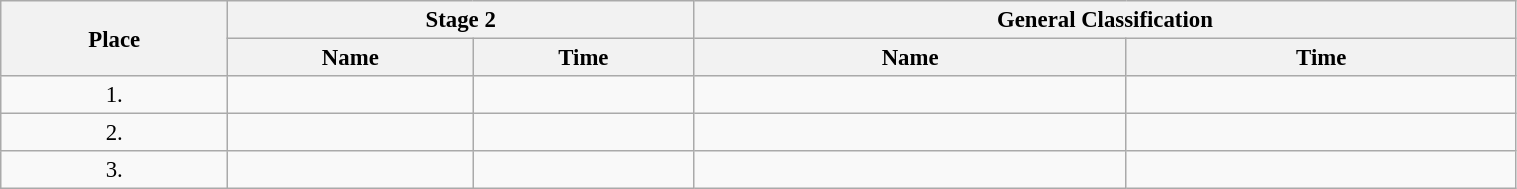<table class=wikitable style="font-size:95%" width="80%">
<tr>
<th rowspan="2">Place</th>
<th colspan="2">Stage 2</th>
<th colspan="2">General Classification</th>
</tr>
<tr>
<th>Name</th>
<th>Time</th>
<th>Name</th>
<th>Time</th>
</tr>
<tr>
<td align="center">1.</td>
<td></td>
<td></td>
<td></td>
<td></td>
</tr>
<tr>
<td align="center">2.</td>
<td></td>
<td></td>
<td></td>
<td></td>
</tr>
<tr>
<td align="center">3.</td>
<td></td>
<td></td>
<td></td>
<td></td>
</tr>
</table>
